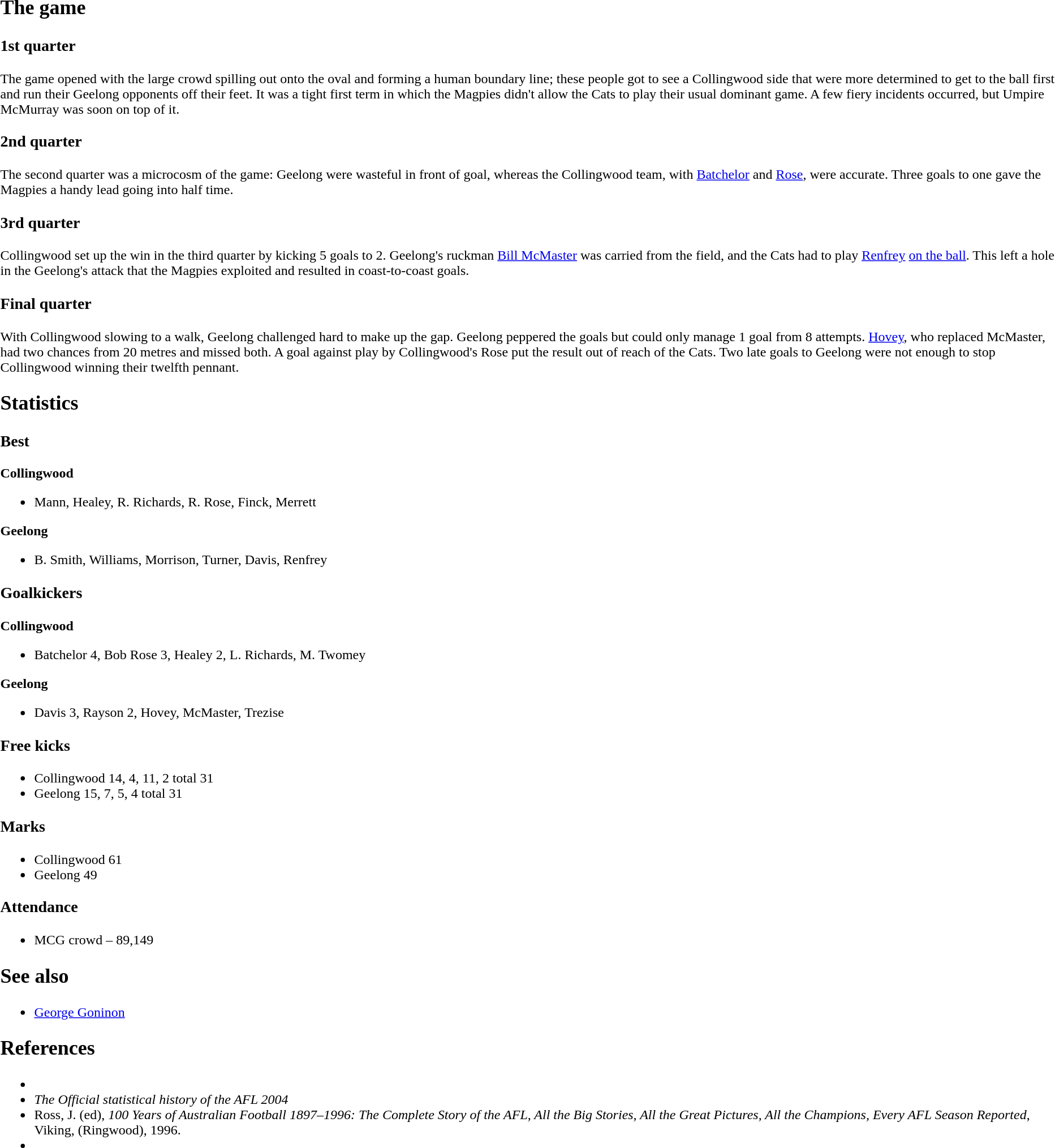<table>
<tr>
<td valign="top"><br>
<br><h2>The game</h2><h3>1st quarter</h3>The game opened with the large crowd spilling out onto the oval and forming a human boundary line; these people got to see a Collingwood side that were more determined to get to the ball first and run their Geelong opponents off their feet. It was a tight first term in which the Magpies didn't allow the Cats to play their usual dominant game. A few fiery incidents occurred, but Umpire McMurray was soon on top of it.<h3>2nd quarter</h3>The second quarter was a microcosm of the game: Geelong were wasteful in front of goal, whereas the Collingwood team, with <a href='#'>Batchelor</a> and <a href='#'>Rose</a>, were accurate. Three goals to one gave the Magpies a handy lead going into half time.<h3>3rd quarter</h3>Collingwood set up the win in the third quarter by kicking 5 goals to 2. Geelong's ruckman <a href='#'>Bill McMaster</a> was carried from the field, and the Cats had to play <a href='#'>Renfrey</a> <a href='#'>on the ball</a>. This left a hole in the Geelong's attack that the Magpies exploited and resulted in coast-to-coast goals.<h3>Final quarter</h3>With Collingwood slowing to a walk, Geelong challenged hard to make up the gap. Geelong peppered the goals but could only manage 1 goal from 8 attempts. <a href='#'>Hovey</a>, who replaced McMaster, had two chances from 20 metres and missed both. A goal against play by Collingwood's Rose put the result out of reach of the Cats. Two late goals to Geelong were not enough to stop Collingwood winning their twelfth pennant.<h2>Statistics</h2><h3>Best</h3><strong>Collingwood</strong><ul><li>Mann, Healey, R. Richards, R. Rose, Finck, Merrett</li></ul><strong>Geelong</strong><ul><li>B. Smith, Williams, Morrison, Turner, Davis, Renfrey</li></ul><h3>Goalkickers</h3><strong>Collingwood</strong><ul><li>Batchelor 4, Bob Rose 3, Healey 2, L. Richards, M. Twomey</li></ul><strong>Geelong</strong><ul><li>Davis 3, Rayson 2, Hovey, McMaster, Trezise</li></ul><h3>Free kicks</h3><ul><li>Collingwood 14, 4, 11, 2 total 31</li><li>Geelong  15, 7, 5, 4 total 31</li></ul><h3>Marks</h3><ul><li>Collingwood 61</li><li>Geelong 49</li></ul><h3>Attendance</h3><ul><li>MCG crowd – 89,149</li></ul><h2>See also</h2><ul><li><a href='#'>George Goninon</a></li></ul><h2>References</h2><ul><li></li><li><em>The Official statistical history of the AFL 2004</em></li><li>Ross, J. (ed), <em>100 Years of Australian Football 1897–1996: The Complete Story of the AFL, All the Big Stories, All the Great Pictures, All the Champions, Every AFL Season Reported</em>, Viking, (Ringwood), 1996. </li><li></li></ul>


<br>



</td>
</tr>
</table>
